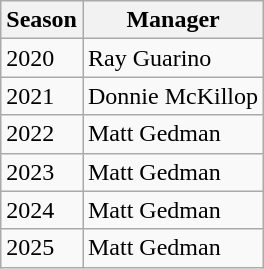<table class="wikitable">
<tr>
<th>Season</th>
<th>Manager</th>
</tr>
<tr>
<td>2020</td>
<td>Ray Guarino</td>
</tr>
<tr>
<td>2021</td>
<td>Donnie McKillop</td>
</tr>
<tr>
<td>2022</td>
<td>Matt Gedman</td>
</tr>
<tr>
<td>2023</td>
<td>Matt Gedman</td>
</tr>
<tr>
<td>2024</td>
<td>Matt Gedman</td>
</tr>
<tr>
<td>2025</td>
<td>Matt Gedman</td>
</tr>
</table>
